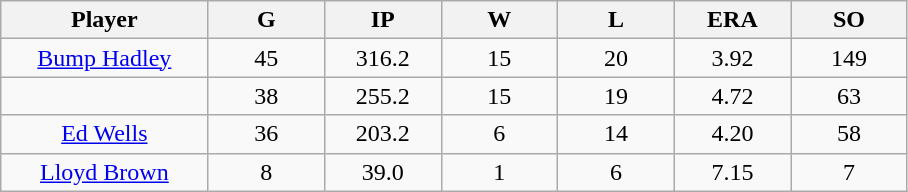<table class="wikitable sortable">
<tr>
<th bgcolor="#DDDDFF" width="16%">Player</th>
<th bgcolor="#DDDDFF" width="9%">G</th>
<th bgcolor="#DDDDFF" width="9%">IP</th>
<th bgcolor="#DDDDFF" width="9%">W</th>
<th bgcolor="#DDDDFF" width="9%">L</th>
<th bgcolor="#DDDDFF" width="9%">ERA</th>
<th bgcolor="#DDDDFF" width="9%">SO</th>
</tr>
<tr align="center">
<td><a href='#'>Bump Hadley</a></td>
<td>45</td>
<td>316.2</td>
<td>15</td>
<td>20</td>
<td>3.92</td>
<td>149</td>
</tr>
<tr align="center">
<td></td>
<td>38</td>
<td>255.2</td>
<td>15</td>
<td>19</td>
<td>4.72</td>
<td>63</td>
</tr>
<tr align="center">
<td><a href='#'>Ed Wells</a></td>
<td>36</td>
<td>203.2</td>
<td>6</td>
<td>14</td>
<td>4.20</td>
<td>58</td>
</tr>
<tr align="center">
<td><a href='#'>Lloyd Brown</a></td>
<td>8</td>
<td>39.0</td>
<td>1</td>
<td>6</td>
<td>7.15</td>
<td>7</td>
</tr>
</table>
